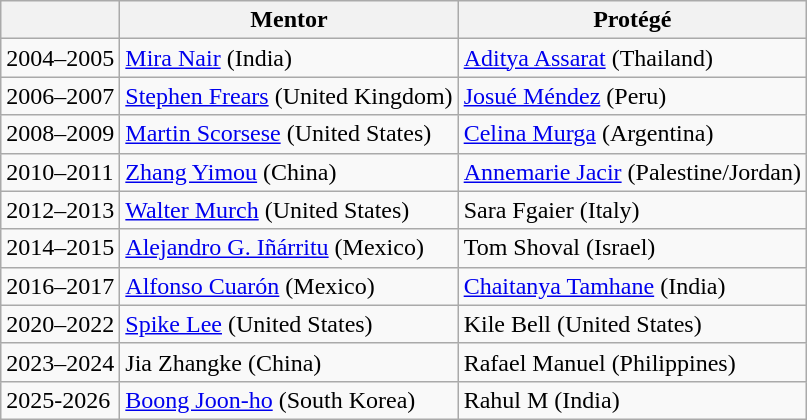<table class="wikitable">
<tr>
<th> </th>
<th>Mentor</th>
<th>Protégé</th>
</tr>
<tr>
<td>2004–2005</td>
<td><a href='#'>Mira Nair</a> (India)</td>
<td><a href='#'>Aditya Assarat</a> (Thailand)</td>
</tr>
<tr>
<td>2006–2007</td>
<td><a href='#'>Stephen Frears</a> (United Kingdom)</td>
<td><a href='#'>Josué Méndez</a> (Peru)</td>
</tr>
<tr>
<td>2008–2009</td>
<td><a href='#'>Martin Scorsese</a> (United States)</td>
<td><a href='#'>Celina Murga</a> (Argentina)</td>
</tr>
<tr>
<td>2010–2011</td>
<td><a href='#'>Zhang Yimou</a> (China)</td>
<td><a href='#'>Annemarie Jacir</a> (Palestine/Jordan)</td>
</tr>
<tr>
<td>2012–2013</td>
<td><a href='#'>Walter Murch</a> (United States)</td>
<td>Sara Fgaier (Italy)</td>
</tr>
<tr>
<td>2014–2015</td>
<td><a href='#'>Alejandro G. Iñárritu</a> (Mexico)</td>
<td>Tom Shoval (Israel)</td>
</tr>
<tr>
<td>2016–2017</td>
<td><a href='#'>Alfonso Cuarón</a> (Mexico)</td>
<td><a href='#'>Chaitanya Tamhane</a> (India)</td>
</tr>
<tr>
<td>2020–2022</td>
<td><a href='#'>Spike Lee</a> (United States)</td>
<td>Kile Bell (United States)</td>
</tr>
<tr>
<td>2023–2024</td>
<td>Jia Zhangke (China)</td>
<td>Rafael Manuel (Philippines)</td>
</tr>
<tr>
<td>2025-2026</td>
<td><a href='#'>Boong Joon-ho</a> (South Korea)</td>
<td>Rahul M (India)</td>
</tr>
</table>
